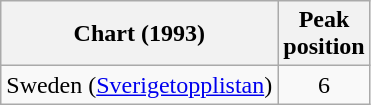<table class="wikitable">
<tr>
<th>Chart (1993)</th>
<th>Peak<br>position</th>
</tr>
<tr>
<td>Sweden (<a href='#'>Sverigetopplistan</a>)</td>
<td align="center">6</td>
</tr>
</table>
